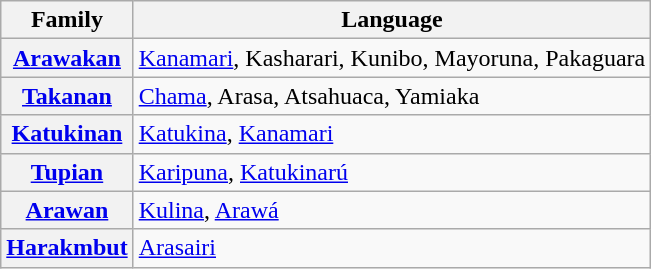<table class=wikitable>
<tr>
<th>Family</th>
<th>Language</th>
</tr>
<tr>
<th><a href='#'>Arawakan</a></th>
<td><a href='#'>Kanamari</a>, Kasharari, Kunibo, Mayoruna, Pakaguara</td>
</tr>
<tr>
<th><a href='#'>Takanan</a></th>
<td><a href='#'>Chama</a>, Arasa, Atsahuaca, Yamiaka</td>
</tr>
<tr>
<th><a href='#'>Katukinan</a></th>
<td><a href='#'>Katukina</a>, <a href='#'>Kanamari</a></td>
</tr>
<tr>
<th><a href='#'>Tupian</a></th>
<td><a href='#'>Karipuna</a>, <a href='#'>Katukinarú</a></td>
</tr>
<tr>
<th><a href='#'>Arawan</a></th>
<td><a href='#'>Kulina</a>, <a href='#'>Arawá</a></td>
</tr>
<tr>
<th><a href='#'>Harakmbut</a></th>
<td><a href='#'>Arasairi</a></td>
</tr>
</table>
